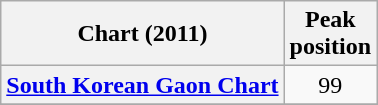<table class="wikitable sortable plainrowheaders" border="1">
<tr>
<th scope="col">Chart (2011)</th>
<th scope="col">Peak<br>position</th>
</tr>
<tr>
<th scope="row"><a href='#'>South Korean Gaon Chart</a></th>
<td align="center">99</td>
</tr>
<tr>
</tr>
</table>
